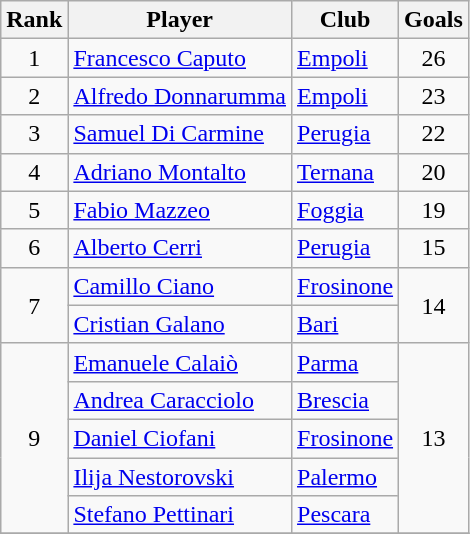<table class="wikitable" style="text-align:center">
<tr>
<th>Rank</th>
<th>Player</th>
<th>Club</th>
<th>Goals</th>
</tr>
<tr>
<td>1</td>
<td align=left> <a href='#'>Francesco Caputo</a></td>
<td align=left><a href='#'>Empoli</a></td>
<td>26</td>
</tr>
<tr>
<td>2</td>
<td align="left"> <a href='#'>Alfredo Donnarumma</a></td>
<td align="left"><a href='#'>Empoli</a></td>
<td>23</td>
</tr>
<tr>
<td>3</td>
<td align="left"> <a href='#'>Samuel Di Carmine</a></td>
<td align="left"><a href='#'>Perugia</a></td>
<td>22</td>
</tr>
<tr>
<td>4</td>
<td align="left"> <a href='#'>Adriano Montalto</a></td>
<td align="left"><a href='#'>Ternana</a></td>
<td>20</td>
</tr>
<tr>
<td>5</td>
<td align=left> <a href='#'>Fabio Mazzeo</a></td>
<td align=left><a href='#'>Foggia</a></td>
<td>19</td>
</tr>
<tr>
<td>6</td>
<td align=left> <a href='#'>Alberto Cerri</a></td>
<td align=left><a href='#'>Perugia</a></td>
<td>15</td>
</tr>
<tr>
<td rowspan="2">7</td>
<td align=left> <a href='#'>Camillo Ciano</a></td>
<td align=left><a href='#'>Frosinone</a></td>
<td rowspan="2">14</td>
</tr>
<tr>
<td align=left> <a href='#'>Cristian Galano</a></td>
<td align=left><a href='#'>Bari</a></td>
</tr>
<tr>
<td rowspan="5">9</td>
<td align="left"> <a href='#'>Emanuele Calaiò</a></td>
<td align="left"><a href='#'>Parma</a></td>
<td rowspan="5">13</td>
</tr>
<tr>
<td align="left"> <a href='#'>Andrea Caracciolo</a></td>
<td align="left"><a href='#'>Brescia</a></td>
</tr>
<tr>
<td align="left"> <a href='#'>Daniel Ciofani</a></td>
<td align="left"><a href='#'>Frosinone</a></td>
</tr>
<tr>
<td align=left> <a href='#'>Ilija Nestorovski</a></td>
<td align=left><a href='#'>Palermo</a></td>
</tr>
<tr>
<td align=left> <a href='#'>Stefano Pettinari</a></td>
<td align=left><a href='#'>Pescara</a></td>
</tr>
<tr>
</tr>
</table>
